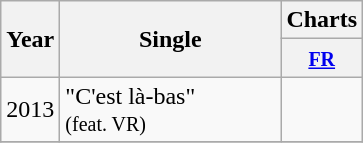<table class="wikitable">
<tr>
<th align="center" rowspan="2" width="10">Year</th>
<th align="left" rowspan="2" width="140">Single</th>
<th align="center" colspan="1">Charts</th>
</tr>
<tr>
<th width="20"><small><a href='#'>FR</a></small><br></th>
</tr>
<tr>
<td>2013</td>
<td>"C'est là-bas" <br><small>(feat. VR)</small></td>
<td align="center"></td>
</tr>
<tr>
</tr>
</table>
